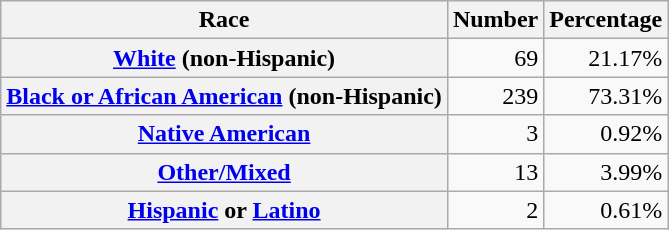<table class="wikitable" style="text-align:right">
<tr>
<th scope="col">Race</th>
<th scope="col">Number</th>
<th scope="col">Percentage</th>
</tr>
<tr>
<th scope="row"><a href='#'>White</a> (non-Hispanic)</th>
<td>69</td>
<td>21.17%</td>
</tr>
<tr>
<th scope="row"><a href='#'>Black or African American</a> (non-Hispanic)</th>
<td>239</td>
<td>73.31%</td>
</tr>
<tr>
<th scope="row"><a href='#'>Native American</a></th>
<td>3</td>
<td>0.92%</td>
</tr>
<tr>
<th scope="row"><a href='#'>Other/Mixed</a></th>
<td>13</td>
<td>3.99%</td>
</tr>
<tr>
<th scope="row"><a href='#'>Hispanic</a> or <a href='#'>Latino</a></th>
<td>2</td>
<td>0.61%</td>
</tr>
</table>
